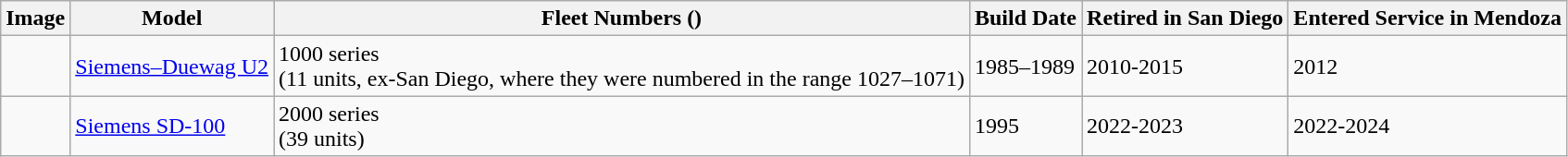<table class="wikitable sticky-header">
<tr>
<th>Image</th>
<th>Model</th>
<th>Fleet Numbers ()</th>
<th>Build Date</th>
<th>Retired in San Diego</th>
<th>Entered Service in Mendoza</th>
</tr>
<tr>
<td></td>
<td><a href='#'>Siemens–Duewag U2</a></td>
<td>1000 series<br>(11 units, ex-San Diego, where they were numbered in the range 1027–1071)</td>
<td>1985–1989</td>
<td>2010-2015</td>
<td>2012</td>
</tr>
<tr>
<td></td>
<td><a href='#'>Siemens SD-100</a></td>
<td>2000 series<br>(39 units)</td>
<td>1995</td>
<td>2022-2023</td>
<td>2022-2024</td>
</tr>
</table>
